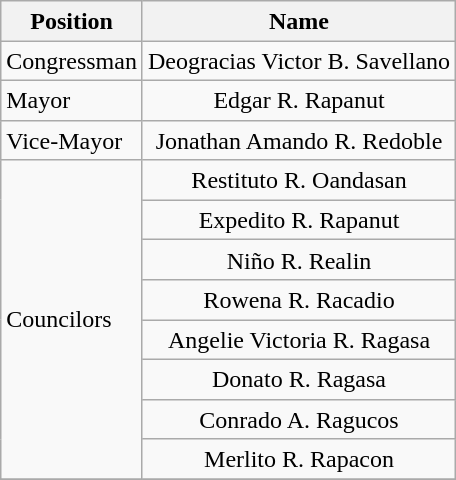<table class="wikitable" style="line-height:1.20em; font-size:100%;">
<tr>
<th>Position</th>
<th>Name</th>
</tr>
<tr>
<td>Congressman</td>
<td style="text-align:center;">Deogracias Victor B. Savellano</td>
</tr>
<tr>
<td>Mayor</td>
<td style="text-align:center;">Edgar R. Rapanut</td>
</tr>
<tr>
<td>Vice-Mayor</td>
<td style="text-align:center;">Jonathan Amando R. Redoble</td>
</tr>
<tr>
<td rowspan=8>Councilors</td>
<td style="text-align:center;">Restituto R. Oandasan</td>
</tr>
<tr>
<td style="text-align:center;">Expedito R. Rapanut</td>
</tr>
<tr>
<td style="text-align:center;">Niño R. Realin</td>
</tr>
<tr>
<td style="text-align:center;">Rowena R. Racadio</td>
</tr>
<tr>
<td style="text-align:center;">Angelie Victoria R. Ragasa</td>
</tr>
<tr>
<td style="text-align:center;">Donato R. Ragasa</td>
</tr>
<tr>
<td style="text-align:center;">Conrado A. Ragucos</td>
</tr>
<tr>
<td style="text-align:center;">Merlito R. Rapacon</td>
</tr>
<tr>
</tr>
</table>
